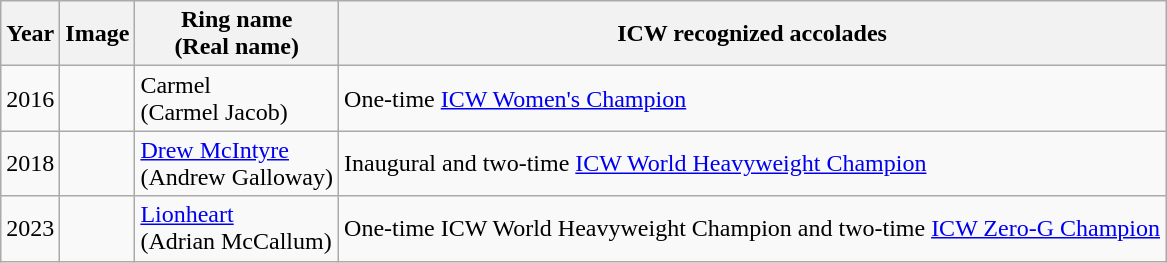<table class="wikitable sortable">
<tr>
<th>Year</th>
<th class="unsortable">Image</th>
<th>Ring name<br>(Real name)</th>
<th class="unsortable">ICW recognized accolades</th>
</tr>
<tr>
<td>2016</td>
<td></td>
<td>Carmel <br>(Carmel Jacob)</td>
<td>One-time <a href='#'>ICW Women's Champion</a></td>
</tr>
<tr>
<td>2018</td>
<td></td>
<td><a href='#'>Drew McIntyre</a><br>(Andrew Galloway)</td>
<td>Inaugural and two-time <a href='#'>ICW World Heavyweight Champion</a></td>
</tr>
<tr>
<td>2023</td>
<td></td>
<td><a href='#'>Lionheart</a> <br>(Adrian McCallum)</td>
<td>One-time ICW World Heavyweight Champion and two-time <a href='#'>ICW Zero-G Champion</a></td>
</tr>
</table>
